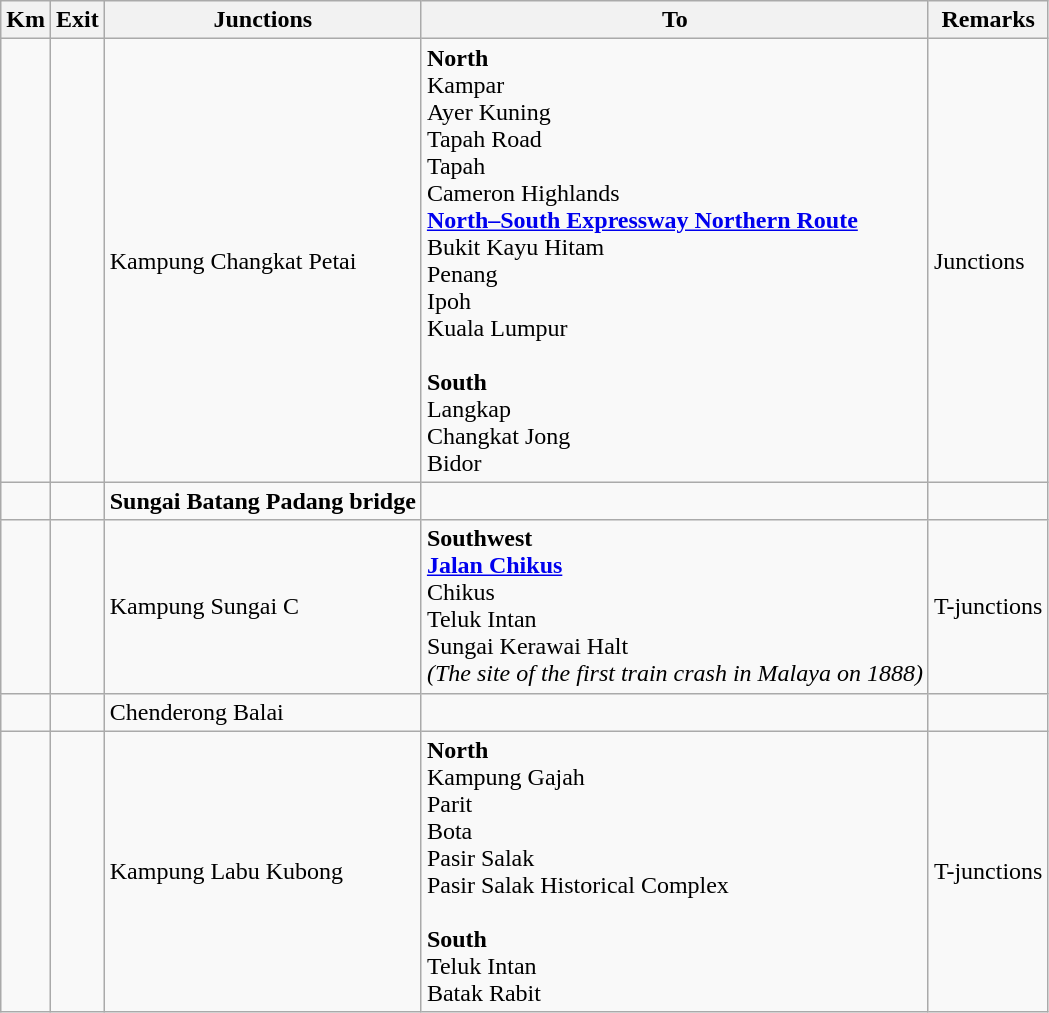<table class="wikitable">
<tr>
<th>Km</th>
<th>Exit</th>
<th>Junctions</th>
<th>To</th>
<th>Remarks</th>
</tr>
<tr>
<td></td>
<td></td>
<td>Kampung Changkat Petai</td>
<td><strong>North</strong><br>Kampar<br>Ayer Kuning<br>Tapah Road<br>Tapah<br>Cameron Highlands<br> <strong><a href='#'>North–South Expressway Northern Route</a></strong><br>Bukit Kayu Hitam<br>Penang<br>Ipoh<br>Kuala Lumpur<br><br><strong>South</strong><br> Langkap<br> Changkat Jong<br> Bidor</td>
<td>Junctions</td>
</tr>
<tr>
<td></td>
<td></td>
<td><strong>Sungai Batang Padang bridge</strong></td>
<td></td>
<td></td>
</tr>
<tr>
<td></td>
<td></td>
<td>Kampung Sungai C</td>
<td><strong>Southwest</strong><br> <strong><a href='#'>Jalan Chikus</a></strong><br>Chikus<br>Teluk Intan<br>Sungai Kerawai Halt<br><em>(The site of the first train crash in Malaya on 1888)</em></td>
<td>T-junctions</td>
</tr>
<tr>
<td></td>
<td></td>
<td>Chenderong Balai</td>
<td></td>
<td></td>
</tr>
<tr>
<td></td>
<td></td>
<td>Kampung Labu Kubong</td>
<td><strong>North</strong><br> Kampung Gajah<br> Parit<br> Bota<br> Pasir Salak<br> Pasir Salak Historical Complex<br><br><strong>South</strong><br> Teluk Intan<br> Batak Rabit</td>
<td>T-junctions</td>
</tr>
</table>
